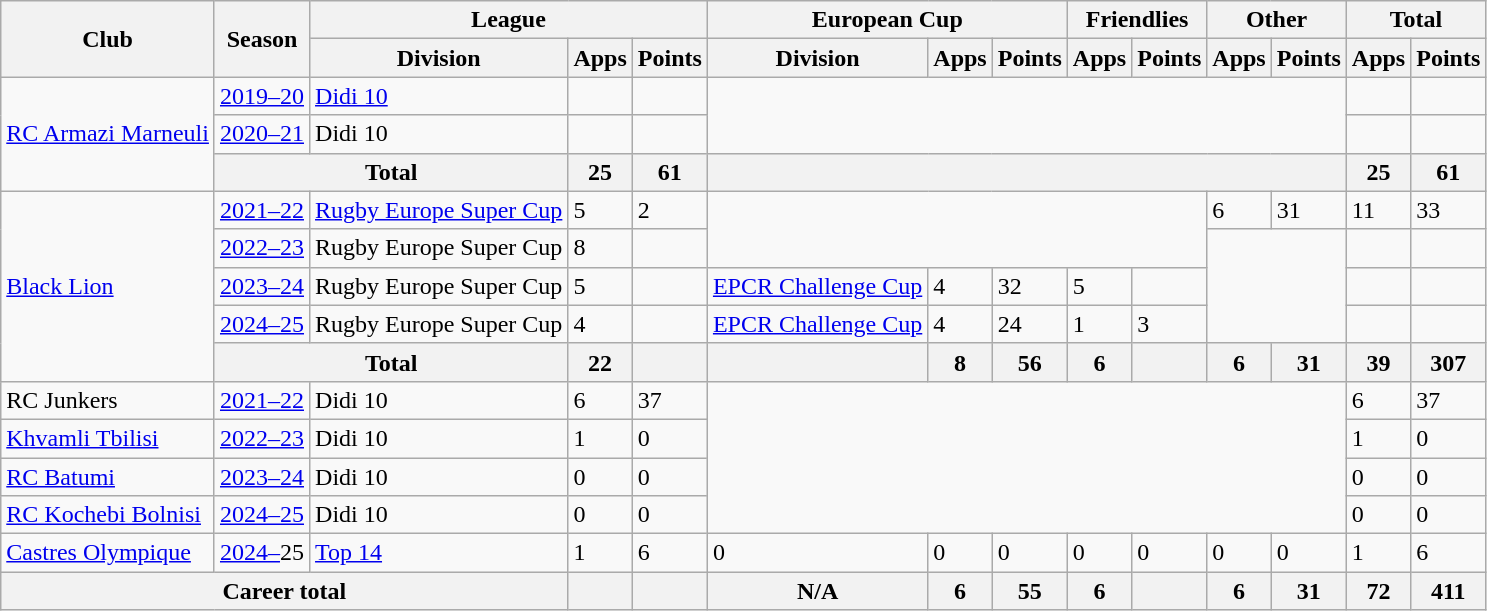<table class="wikitable">
<tr>
<th rowspan="2">Club</th>
<th rowspan="2">Season</th>
<th colspan="3">League</th>
<th colspan="3">European Cup</th>
<th colspan="2">Friendlies</th>
<th colspan="2">Other</th>
<th colspan="2">Total</th>
</tr>
<tr>
<th>Division</th>
<th>Apps</th>
<th>Points</th>
<th>Division</th>
<th>Apps</th>
<th>Points</th>
<th>Apps</th>
<th>Points</th>
<th>Apps</th>
<th>Points</th>
<th>Apps</th>
<th>Points</th>
</tr>
<tr>
<td rowspan="3"><a href='#'>RC Armazi Marneuli</a></td>
<td><a href='#'>2019–20</a></td>
<td><a href='#'>Didi 10</a></td>
<td></td>
<td></td>
<td colspan="7" rowspan="2"></td>
<td></td>
<td></td>
</tr>
<tr>
<td><a href='#'>2020–21</a></td>
<td>Didi 10</td>
<td></td>
<td></td>
<td></td>
<td></td>
</tr>
<tr>
<th colspan="2">Total</th>
<th>25</th>
<th>61</th>
<th colspan="7"></th>
<th>25</th>
<th>61</th>
</tr>
<tr>
<td rowspan="5"><a href='#'>Black Lion</a></td>
<td><a href='#'>2021–22</a></td>
<td><a href='#'>Rugby Europe Super Cup</a></td>
<td>5</td>
<td>2</td>
<td colspan="5" rowspan="2"></td>
<td>6</td>
<td>31</td>
<td>11</td>
<td>33</td>
</tr>
<tr>
<td><a href='#'>2022–23</a></td>
<td>Rugby Europe Super Cup</td>
<td>8</td>
<td></td>
<td colspan="2" rowspan="3"></td>
<td></td>
<td></td>
</tr>
<tr>
<td><a href='#'>2023–24</a></td>
<td>Rugby Europe Super Cup</td>
<td>5</td>
<td></td>
<td><a href='#'>EPCR Challenge Cup</a></td>
<td>4</td>
<td>32</td>
<td>5</td>
<td></td>
<td></td>
<td></td>
</tr>
<tr>
<td><a href='#'>2024–25</a></td>
<td>Rugby Europe Super Cup</td>
<td>4</td>
<td></td>
<td><a href='#'>EPCR Challenge Cup</a></td>
<td>4</td>
<td>24</td>
<td>1</td>
<td>3</td>
<td></td>
<td></td>
</tr>
<tr>
<th colspan="2">Total</th>
<th>22</th>
<th></th>
<th></th>
<th>8</th>
<th>56</th>
<th>6</th>
<th></th>
<th>6</th>
<th>31</th>
<th>39</th>
<th>307</th>
</tr>
<tr>
<td>RC Junkers</td>
<td><a href='#'>2021–22</a></td>
<td>Didi 10</td>
<td>6</td>
<td>37</td>
<td colspan="7" rowspan="4"></td>
<td>6</td>
<td>37</td>
</tr>
<tr>
<td><a href='#'>Khvamli Tbilisi</a></td>
<td><a href='#'>2022–23</a></td>
<td>Didi 10</td>
<td>1</td>
<td>0</td>
<td>1</td>
<td>0</td>
</tr>
<tr>
<td><a href='#'>RC Batumi</a></td>
<td><a href='#'>2023–24</a></td>
<td>Didi 10</td>
<td>0</td>
<td>0</td>
<td>0</td>
<td>0</td>
</tr>
<tr>
<td><a href='#'>RC Kochebi Bolnisi</a></td>
<td><a href='#'>2024–25</a></td>
<td>Didi 10</td>
<td>0</td>
<td>0</td>
<td>0</td>
<td>0</td>
</tr>
<tr>
<td><a href='#'>Castres Olympique</a></td>
<td><a href='#'>2024</a><a href='#'>–</a>25</td>
<td><a href='#'>Top 14</a></td>
<td>1</td>
<td>6</td>
<td>0</td>
<td>0</td>
<td>0</td>
<td>0</td>
<td>0</td>
<td>0</td>
<td>0</td>
<td>1</td>
<td>6</td>
</tr>
<tr>
<th colspan="3">Career total</th>
<th></th>
<th></th>
<th>N/A</th>
<th>6</th>
<th>55</th>
<th>6</th>
<th></th>
<th>6</th>
<th>31</th>
<th>72</th>
<th>411</th>
</tr>
</table>
